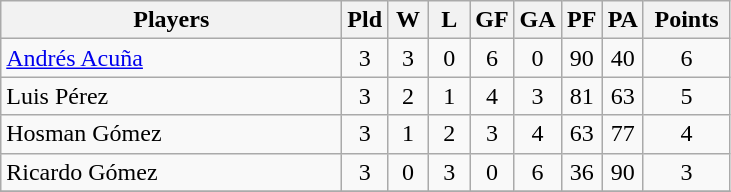<table class=wikitable style="text-align:center">
<tr>
<th width=220>Players</th>
<th width=20>Pld</th>
<th width=20>W</th>
<th width=20>L</th>
<th width=20>GF</th>
<th width=20>GA</th>
<th width=20>PF</th>
<th width=20>PA</th>
<th width=50>Points</th>
</tr>
<tr>
<td align=left> <a href='#'>Andrés Acuña</a></td>
<td>3</td>
<td>3</td>
<td>0</td>
<td>6</td>
<td>0</td>
<td>90</td>
<td>40</td>
<td>6</td>
</tr>
<tr>
<td align=left> Luis Pérez</td>
<td>3</td>
<td>2</td>
<td>1</td>
<td>4</td>
<td>3</td>
<td>81</td>
<td>63</td>
<td>5</td>
</tr>
<tr>
<td align=left> Hosman Gómez</td>
<td>3</td>
<td>1</td>
<td>2</td>
<td>3</td>
<td>4</td>
<td>63</td>
<td>77</td>
<td>4</td>
</tr>
<tr>
<td align=left> Ricardo Gómez</td>
<td>3</td>
<td>0</td>
<td>3</td>
<td>0</td>
<td>6</td>
<td>36</td>
<td>90</td>
<td>3</td>
</tr>
<tr>
</tr>
</table>
